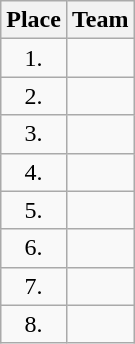<table class="wikitable" style="text-align: center;">
<tr>
<th>Place</th>
<th>Team</th>
</tr>
<tr>
<td>1.</td>
<td style="text-align:left;"></td>
</tr>
<tr>
<td>2.</td>
<td style="text-align:left;"></td>
</tr>
<tr>
<td>3.</td>
<td style="text-align:left;"></td>
</tr>
<tr>
<td>4.</td>
<td style="text-align:left;"></td>
</tr>
<tr>
<td>5.</td>
<td style="text-align:left;"></td>
</tr>
<tr>
<td>6.</td>
<td style="text-align:left;"></td>
</tr>
<tr>
<td>7.</td>
<td style="text-align:left;"></td>
</tr>
<tr>
<td>8.</td>
<td style="text-align:left;"></td>
</tr>
</table>
